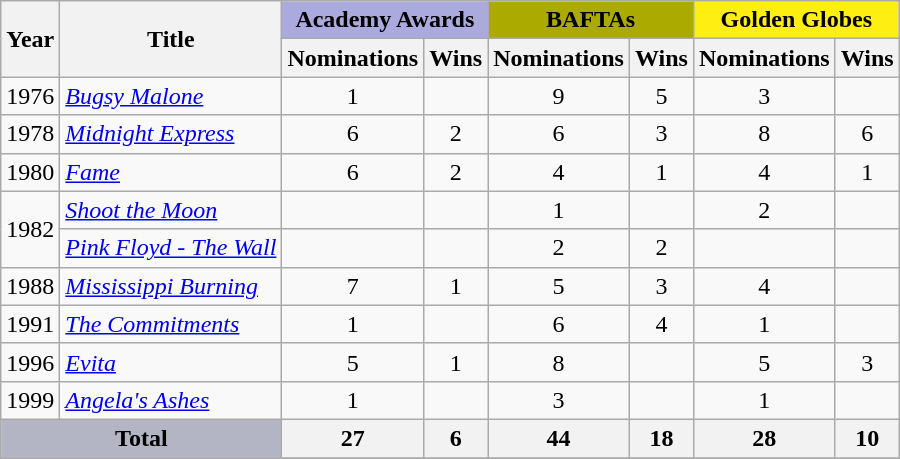<table class="wikitable">
<tr>
<th rowspan="2">Year</th>
<th rowspan="2">Title</th>
<th colspan="2" style="background-color:#aaaade;">Academy Awards</th>
<th colspan="2" style="background-color:#aa0;">BAFTAs</th>
<th colspan="2" style="background-color:#fe1;">Golden Globes</th>
</tr>
<tr>
<th>Nominations</th>
<th>Wins</th>
<th>Nominations</th>
<th>Wins</th>
<th>Nominations</th>
<th>Wins</th>
</tr>
<tr>
<td>1976</td>
<td><em><a href='#'>Bugsy Malone</a></em></td>
<td align=center>1</td>
<td></td>
<td align=center>9</td>
<td align=center>5</td>
<td align=center>3</td>
<td></td>
</tr>
<tr>
<td>1978</td>
<td><a href='#'><em>Midnight Express</em></a></td>
<td align=center>6</td>
<td align=center>2</td>
<td align=center>6</td>
<td align=center>3</td>
<td align=center>8</td>
<td align=center>6</td>
</tr>
<tr>
<td>1980</td>
<td><a href='#'><em>Fame</em></a></td>
<td align=center>6</td>
<td align=center>2</td>
<td align=center>4</td>
<td align=center>1</td>
<td align=center>4</td>
<td align=center>1</td>
</tr>
<tr>
<td rowspan="2">1982</td>
<td><em><a href='#'>Shoot the Moon</a></em></td>
<td></td>
<td></td>
<td align=center>1</td>
<td></td>
<td align=center>2</td>
<td></td>
</tr>
<tr>
<td><em><a href='#'>Pink Floyd - The Wall</a></em></td>
<td></td>
<td></td>
<td align=center>2</td>
<td align=center>2</td>
<td></td>
<td></td>
</tr>
<tr>
<td>1988</td>
<td><em><a href='#'>Mississippi Burning</a></em></td>
<td align=center>7</td>
<td align=center>1</td>
<td align=center>5</td>
<td align=center>3</td>
<td align=center>4</td>
<td></td>
</tr>
<tr>
<td>1991</td>
<td><a href='#'><em>The Commitments</em></a></td>
<td align=center>1</td>
<td></td>
<td align=center>6</td>
<td align=center>4</td>
<td align=center>1</td>
<td></td>
</tr>
<tr>
<td>1996</td>
<td><a href='#'><em>Evita</em></a></td>
<td align=center>5</td>
<td align=center>1</td>
<td align=center>8</td>
<td></td>
<td align=center>5</td>
<td align=center>3</td>
</tr>
<tr>
<td>1999</td>
<td><a href='#'><em>Angela's Ashes</em></a></td>
<td align=center>1</td>
<td></td>
<td align=center>3</td>
<td></td>
<td align=center>1</td>
<td></td>
</tr>
<tr>
<th colspan="2" style="background-color:#b3b5c5";>Total</th>
<th>27</th>
<th>6</th>
<th>44</th>
<th>18</th>
<th>28</th>
<th>10</th>
</tr>
<tr>
</tr>
</table>
